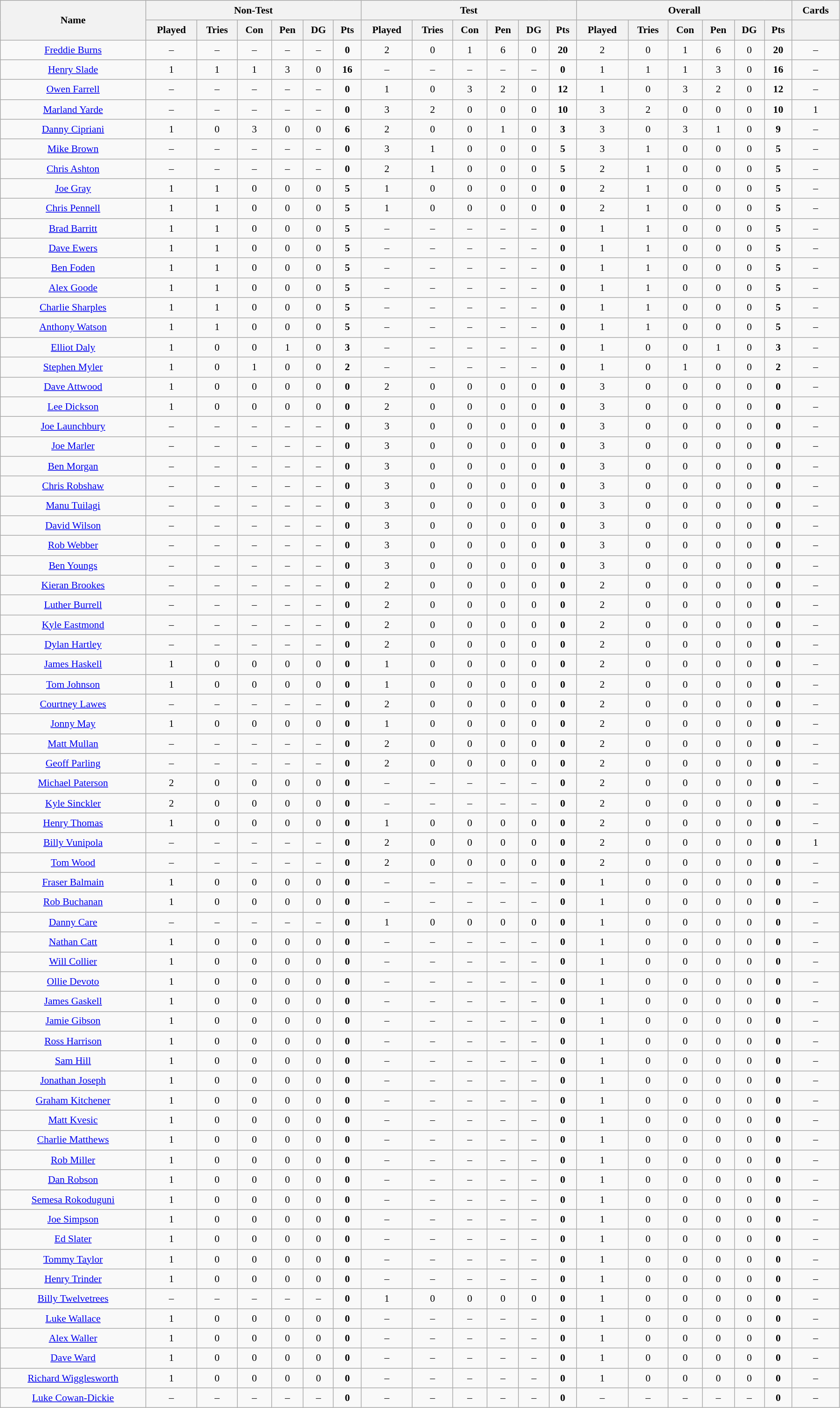<table class="wikitable" style="font-size:90%;width:95%;border:0;text-align:center;line-height:150%">
<tr>
<th rowspan="2">Name</th>
<th colspan="6">Non-Test</th>
<th colspan="6">Test</th>
<th colspan="6">Overall</th>
<th colspan="6">Cards</th>
</tr>
<tr>
<th>Played</th>
<th>Tries</th>
<th>Con</th>
<th>Pen</th>
<th>DG</th>
<th>Pts</th>
<th>Played</th>
<th>Tries</th>
<th>Con</th>
<th>Pen</th>
<th>DG</th>
<th>Pts</th>
<th>Played</th>
<th>Tries</th>
<th>Con</th>
<th>Pen</th>
<th>DG</th>
<th>Pts</th>
<th></th>
</tr>
<tr>
<td><a href='#'>Freddie Burns</a></td>
<td>–</td>
<td>–</td>
<td>–</td>
<td>–</td>
<td>–</td>
<td><strong>0</strong></td>
<td>2</td>
<td>0</td>
<td>1</td>
<td>6</td>
<td>0</td>
<td><strong>20</strong></td>
<td>2</td>
<td>0</td>
<td>1</td>
<td>6</td>
<td>0</td>
<td><strong>20</strong></td>
<td>–</td>
</tr>
<tr>
<td><a href='#'>Henry Slade</a></td>
<td>1</td>
<td>1</td>
<td>1</td>
<td>3</td>
<td>0</td>
<td><strong>16</strong></td>
<td>–</td>
<td>–</td>
<td>–</td>
<td>–</td>
<td>–</td>
<td><strong>0</strong></td>
<td>1</td>
<td>1</td>
<td>1</td>
<td>3</td>
<td>0</td>
<td><strong>16</strong></td>
<td>–</td>
</tr>
<tr>
<td><a href='#'>Owen Farrell</a></td>
<td>–</td>
<td>–</td>
<td>–</td>
<td>–</td>
<td>–</td>
<td><strong>0</strong></td>
<td>1</td>
<td>0</td>
<td>3</td>
<td>2</td>
<td>0</td>
<td><strong>12</strong></td>
<td>1</td>
<td>0</td>
<td>3</td>
<td>2</td>
<td>0</td>
<td><strong>12</strong></td>
<td>–</td>
</tr>
<tr>
<td><a href='#'>Marland Yarde</a></td>
<td>–</td>
<td>–</td>
<td>–</td>
<td>–</td>
<td>–</td>
<td><strong>0</strong></td>
<td>3</td>
<td>2</td>
<td>0</td>
<td>0</td>
<td>0</td>
<td><strong>10</strong></td>
<td>3</td>
<td>2</td>
<td>0</td>
<td>0</td>
<td>0</td>
<td><strong>10</strong></td>
<td>1</td>
</tr>
<tr>
<td><a href='#'>Danny Cipriani</a></td>
<td>1</td>
<td>0</td>
<td>3</td>
<td>0</td>
<td>0</td>
<td><strong>6</strong></td>
<td>2</td>
<td>0</td>
<td>0</td>
<td>1</td>
<td>0</td>
<td><strong>3</strong></td>
<td>3</td>
<td>0</td>
<td>3</td>
<td>1</td>
<td>0</td>
<td><strong>9</strong></td>
<td>–</td>
</tr>
<tr>
<td><a href='#'>Mike Brown</a></td>
<td>–</td>
<td>–</td>
<td>–</td>
<td>–</td>
<td>–</td>
<td><strong>0</strong></td>
<td>3</td>
<td>1</td>
<td>0</td>
<td>0</td>
<td>0</td>
<td><strong>5</strong></td>
<td>3</td>
<td>1</td>
<td>0</td>
<td>0</td>
<td>0</td>
<td><strong>5</strong></td>
<td>–</td>
</tr>
<tr>
<td><a href='#'>Chris Ashton</a></td>
<td>–</td>
<td>–</td>
<td>–</td>
<td>–</td>
<td>–</td>
<td><strong>0</strong></td>
<td>2</td>
<td>1</td>
<td>0</td>
<td>0</td>
<td>0</td>
<td><strong>5</strong></td>
<td>2</td>
<td>1</td>
<td>0</td>
<td>0</td>
<td>0</td>
<td><strong>5</strong></td>
<td>–</td>
</tr>
<tr>
<td><a href='#'>Joe Gray</a></td>
<td>1</td>
<td>1</td>
<td>0</td>
<td>0</td>
<td>0</td>
<td><strong>5</strong></td>
<td>1</td>
<td>0</td>
<td>0</td>
<td>0</td>
<td>0</td>
<td><strong>0</strong></td>
<td>2</td>
<td>1</td>
<td>0</td>
<td>0</td>
<td>0</td>
<td><strong>5</strong></td>
<td>–</td>
</tr>
<tr>
<td><a href='#'>Chris Pennell</a></td>
<td>1</td>
<td>1</td>
<td>0</td>
<td>0</td>
<td>0</td>
<td><strong>5</strong></td>
<td>1</td>
<td>0</td>
<td>0</td>
<td>0</td>
<td>0</td>
<td><strong>0</strong></td>
<td>2</td>
<td>1</td>
<td>0</td>
<td>0</td>
<td>0</td>
<td><strong>5</strong></td>
<td>–</td>
</tr>
<tr>
<td><a href='#'>Brad Barritt</a></td>
<td>1</td>
<td>1</td>
<td>0</td>
<td>0</td>
<td>0</td>
<td><strong>5</strong></td>
<td>–</td>
<td>–</td>
<td>–</td>
<td>–</td>
<td>–</td>
<td><strong>0</strong></td>
<td>1</td>
<td>1</td>
<td>0</td>
<td>0</td>
<td>0</td>
<td><strong>5</strong></td>
<td>–</td>
</tr>
<tr>
<td><a href='#'>Dave Ewers</a></td>
<td>1</td>
<td>1</td>
<td>0</td>
<td>0</td>
<td>0</td>
<td><strong>5</strong></td>
<td>–</td>
<td>–</td>
<td>–</td>
<td>–</td>
<td>–</td>
<td><strong>0</strong></td>
<td>1</td>
<td>1</td>
<td>0</td>
<td>0</td>
<td>0</td>
<td><strong>5</strong></td>
<td>–</td>
</tr>
<tr>
<td><a href='#'>Ben Foden</a></td>
<td>1</td>
<td>1</td>
<td>0</td>
<td>0</td>
<td>0</td>
<td><strong>5</strong></td>
<td>–</td>
<td>–</td>
<td>–</td>
<td>–</td>
<td>–</td>
<td><strong>0</strong></td>
<td>1</td>
<td>1</td>
<td>0</td>
<td>0</td>
<td>0</td>
<td><strong>5</strong></td>
<td>–</td>
</tr>
<tr>
<td><a href='#'>Alex Goode</a></td>
<td>1</td>
<td>1</td>
<td>0</td>
<td>0</td>
<td>0</td>
<td><strong>5</strong></td>
<td>–</td>
<td>–</td>
<td>–</td>
<td>–</td>
<td>–</td>
<td><strong>0</strong></td>
<td>1</td>
<td>1</td>
<td>0</td>
<td>0</td>
<td>0</td>
<td><strong>5</strong></td>
<td>–</td>
</tr>
<tr>
<td><a href='#'>Charlie Sharples</a></td>
<td>1</td>
<td>1</td>
<td>0</td>
<td>0</td>
<td>0</td>
<td><strong>5</strong></td>
<td>–</td>
<td>–</td>
<td>–</td>
<td>–</td>
<td>–</td>
<td><strong>0</strong></td>
<td>1</td>
<td>1</td>
<td>0</td>
<td>0</td>
<td>0</td>
<td><strong>5</strong></td>
<td>–</td>
</tr>
<tr>
<td><a href='#'>Anthony Watson</a></td>
<td>1</td>
<td>1</td>
<td>0</td>
<td>0</td>
<td>0</td>
<td><strong>5</strong></td>
<td>–</td>
<td>–</td>
<td>–</td>
<td>–</td>
<td>–</td>
<td><strong>0</strong></td>
<td>1</td>
<td>1</td>
<td>0</td>
<td>0</td>
<td>0</td>
<td><strong>5</strong></td>
<td>–</td>
</tr>
<tr>
<td><a href='#'>Elliot Daly</a></td>
<td>1</td>
<td>0</td>
<td>0</td>
<td>1</td>
<td>0</td>
<td><strong>3</strong></td>
<td>–</td>
<td>–</td>
<td>–</td>
<td>–</td>
<td>–</td>
<td><strong>0</strong></td>
<td>1</td>
<td>0</td>
<td>0</td>
<td>1</td>
<td>0</td>
<td><strong>3</strong></td>
<td>–</td>
</tr>
<tr>
<td><a href='#'>Stephen Myler</a></td>
<td>1</td>
<td>0</td>
<td>1</td>
<td>0</td>
<td>0</td>
<td><strong>2</strong></td>
<td>–</td>
<td>–</td>
<td>–</td>
<td>–</td>
<td>–</td>
<td><strong>0</strong></td>
<td>1</td>
<td>0</td>
<td>1</td>
<td>0</td>
<td>0</td>
<td><strong>2</strong></td>
<td>–</td>
</tr>
<tr>
<td><a href='#'>Dave Attwood</a></td>
<td>1</td>
<td>0</td>
<td>0</td>
<td>0</td>
<td>0</td>
<td><strong>0</strong></td>
<td>2</td>
<td>0</td>
<td>0</td>
<td>0</td>
<td>0</td>
<td><strong>0</strong></td>
<td>3</td>
<td>0</td>
<td>0</td>
<td>0</td>
<td>0</td>
<td><strong>0</strong></td>
<td>–</td>
</tr>
<tr>
<td><a href='#'>Lee Dickson</a></td>
<td>1</td>
<td>0</td>
<td>0</td>
<td>0</td>
<td>0</td>
<td><strong>0</strong></td>
<td>2</td>
<td>0</td>
<td>0</td>
<td>0</td>
<td>0</td>
<td><strong>0</strong></td>
<td>3</td>
<td>0</td>
<td>0</td>
<td>0</td>
<td>0</td>
<td><strong>0</strong></td>
<td>–</td>
</tr>
<tr>
<td><a href='#'>Joe Launchbury</a></td>
<td>–</td>
<td>–</td>
<td>–</td>
<td>–</td>
<td>–</td>
<td><strong>0</strong></td>
<td>3</td>
<td>0</td>
<td>0</td>
<td>0</td>
<td>0</td>
<td><strong>0</strong></td>
<td>3</td>
<td>0</td>
<td>0</td>
<td>0</td>
<td>0</td>
<td><strong>0</strong></td>
<td>–</td>
</tr>
<tr>
<td><a href='#'>Joe Marler</a></td>
<td>–</td>
<td>–</td>
<td>–</td>
<td>–</td>
<td>–</td>
<td><strong>0</strong></td>
<td>3</td>
<td>0</td>
<td>0</td>
<td>0</td>
<td>0</td>
<td><strong>0</strong></td>
<td>3</td>
<td>0</td>
<td>0</td>
<td>0</td>
<td>0</td>
<td><strong>0</strong></td>
<td>–</td>
</tr>
<tr>
<td><a href='#'>Ben Morgan</a></td>
<td>–</td>
<td>–</td>
<td>–</td>
<td>–</td>
<td>–</td>
<td><strong>0</strong></td>
<td>3</td>
<td>0</td>
<td>0</td>
<td>0</td>
<td>0</td>
<td><strong>0</strong></td>
<td>3</td>
<td>0</td>
<td>0</td>
<td>0</td>
<td>0</td>
<td><strong>0</strong></td>
<td>–</td>
</tr>
<tr>
<td><a href='#'>Chris Robshaw</a></td>
<td>–</td>
<td>–</td>
<td>–</td>
<td>–</td>
<td>–</td>
<td><strong>0</strong></td>
<td>3</td>
<td>0</td>
<td>0</td>
<td>0</td>
<td>0</td>
<td><strong>0</strong></td>
<td>3</td>
<td>0</td>
<td>0</td>
<td>0</td>
<td>0</td>
<td><strong>0</strong></td>
<td>–</td>
</tr>
<tr>
<td><a href='#'>Manu Tuilagi</a></td>
<td>–</td>
<td>–</td>
<td>–</td>
<td>–</td>
<td>–</td>
<td><strong>0</strong></td>
<td>3</td>
<td>0</td>
<td>0</td>
<td>0</td>
<td>0</td>
<td><strong>0</strong></td>
<td>3</td>
<td>0</td>
<td>0</td>
<td>0</td>
<td>0</td>
<td><strong>0</strong></td>
<td>–</td>
</tr>
<tr>
<td><a href='#'>David Wilson</a></td>
<td>–</td>
<td>–</td>
<td>–</td>
<td>–</td>
<td>–</td>
<td><strong>0</strong></td>
<td>3</td>
<td>0</td>
<td>0</td>
<td>0</td>
<td>0</td>
<td><strong>0</strong></td>
<td>3</td>
<td>0</td>
<td>0</td>
<td>0</td>
<td>0</td>
<td><strong>0</strong></td>
<td>–</td>
</tr>
<tr>
<td><a href='#'>Rob Webber</a></td>
<td>–</td>
<td>–</td>
<td>–</td>
<td>–</td>
<td>–</td>
<td><strong>0</strong></td>
<td>3</td>
<td>0</td>
<td>0</td>
<td>0</td>
<td>0</td>
<td><strong>0</strong></td>
<td>3</td>
<td>0</td>
<td>0</td>
<td>0</td>
<td>0</td>
<td><strong>0</strong></td>
<td>–</td>
</tr>
<tr>
<td><a href='#'>Ben Youngs</a></td>
<td>–</td>
<td>–</td>
<td>–</td>
<td>–</td>
<td>–</td>
<td><strong>0</strong></td>
<td>3</td>
<td>0</td>
<td>0</td>
<td>0</td>
<td>0</td>
<td><strong>0</strong></td>
<td>3</td>
<td>0</td>
<td>0</td>
<td>0</td>
<td>0</td>
<td><strong>0</strong></td>
<td>–</td>
</tr>
<tr>
<td><a href='#'>Kieran Brookes</a></td>
<td>–</td>
<td>–</td>
<td>–</td>
<td>–</td>
<td>–</td>
<td><strong>0</strong></td>
<td>2</td>
<td>0</td>
<td>0</td>
<td>0</td>
<td>0</td>
<td><strong>0</strong></td>
<td>2</td>
<td>0</td>
<td>0</td>
<td>0</td>
<td>0</td>
<td><strong>0</strong></td>
<td>–</td>
</tr>
<tr>
<td><a href='#'>Luther Burrell</a></td>
<td>–</td>
<td>–</td>
<td>–</td>
<td>–</td>
<td>–</td>
<td><strong>0</strong></td>
<td>2</td>
<td>0</td>
<td>0</td>
<td>0</td>
<td>0</td>
<td><strong>0</strong></td>
<td>2</td>
<td>0</td>
<td>0</td>
<td>0</td>
<td>0</td>
<td><strong>0</strong></td>
<td>–</td>
</tr>
<tr>
<td><a href='#'>Kyle Eastmond</a></td>
<td>–</td>
<td>–</td>
<td>–</td>
<td>–</td>
<td>–</td>
<td><strong>0</strong></td>
<td>2</td>
<td>0</td>
<td>0</td>
<td>0</td>
<td>0</td>
<td><strong>0</strong></td>
<td>2</td>
<td>0</td>
<td>0</td>
<td>0</td>
<td>0</td>
<td><strong>0</strong></td>
<td>–</td>
</tr>
<tr>
<td><a href='#'>Dylan Hartley</a></td>
<td>–</td>
<td>–</td>
<td>–</td>
<td>–</td>
<td>–</td>
<td><strong>0</strong></td>
<td>2</td>
<td>0</td>
<td>0</td>
<td>0</td>
<td>0</td>
<td><strong>0</strong></td>
<td>2</td>
<td>0</td>
<td>0</td>
<td>0</td>
<td>0</td>
<td><strong>0</strong></td>
<td>–</td>
</tr>
<tr>
<td><a href='#'>James Haskell</a></td>
<td>1</td>
<td>0</td>
<td>0</td>
<td>0</td>
<td>0</td>
<td><strong>0</strong></td>
<td>1</td>
<td>0</td>
<td>0</td>
<td>0</td>
<td>0</td>
<td><strong>0</strong></td>
<td>2</td>
<td>0</td>
<td>0</td>
<td>0</td>
<td>0</td>
<td><strong>0</strong></td>
<td>–</td>
</tr>
<tr>
<td><a href='#'>Tom Johnson</a></td>
<td>1</td>
<td>0</td>
<td>0</td>
<td>0</td>
<td>0</td>
<td><strong>0</strong></td>
<td>1</td>
<td>0</td>
<td>0</td>
<td>0</td>
<td>0</td>
<td><strong>0</strong></td>
<td>2</td>
<td>0</td>
<td>0</td>
<td>0</td>
<td>0</td>
<td><strong>0</strong></td>
<td>–</td>
</tr>
<tr>
<td><a href='#'>Courtney Lawes</a></td>
<td>–</td>
<td>–</td>
<td>–</td>
<td>–</td>
<td>–</td>
<td><strong>0</strong></td>
<td>2</td>
<td>0</td>
<td>0</td>
<td>0</td>
<td>0</td>
<td><strong>0</strong></td>
<td>2</td>
<td>0</td>
<td>0</td>
<td>0</td>
<td>0</td>
<td><strong>0</strong></td>
<td>–</td>
</tr>
<tr>
<td><a href='#'>Jonny May</a></td>
<td>1</td>
<td>0</td>
<td>0</td>
<td>0</td>
<td>0</td>
<td><strong>0</strong></td>
<td>1</td>
<td>0</td>
<td>0</td>
<td>0</td>
<td>0</td>
<td><strong>0</strong></td>
<td>2</td>
<td>0</td>
<td>0</td>
<td>0</td>
<td>0</td>
<td><strong>0</strong></td>
<td>–</td>
</tr>
<tr>
<td><a href='#'>Matt Mullan</a></td>
<td>–</td>
<td>–</td>
<td>–</td>
<td>–</td>
<td>–</td>
<td><strong>0</strong></td>
<td>2</td>
<td>0</td>
<td>0</td>
<td>0</td>
<td>0</td>
<td><strong>0</strong></td>
<td>2</td>
<td>0</td>
<td>0</td>
<td>0</td>
<td>0</td>
<td><strong>0</strong></td>
<td>–</td>
</tr>
<tr>
<td><a href='#'>Geoff Parling</a></td>
<td>–</td>
<td>–</td>
<td>–</td>
<td>–</td>
<td>–</td>
<td><strong>0</strong></td>
<td>2</td>
<td>0</td>
<td>0</td>
<td>0</td>
<td>0</td>
<td><strong>0</strong></td>
<td>2</td>
<td>0</td>
<td>0</td>
<td>0</td>
<td>0</td>
<td><strong>0</strong></td>
<td>–</td>
</tr>
<tr>
<td><a href='#'>Michael Paterson</a></td>
<td>2</td>
<td>0</td>
<td>0</td>
<td>0</td>
<td>0</td>
<td><strong>0</strong></td>
<td>–</td>
<td>–</td>
<td>–</td>
<td>–</td>
<td>–</td>
<td><strong>0</strong></td>
<td>2</td>
<td>0</td>
<td>0</td>
<td>0</td>
<td>0</td>
<td><strong>0</strong></td>
<td>–</td>
</tr>
<tr>
<td><a href='#'>Kyle Sinckler</a></td>
<td>2</td>
<td>0</td>
<td>0</td>
<td>0</td>
<td>0</td>
<td><strong>0</strong></td>
<td>–</td>
<td>–</td>
<td>–</td>
<td>–</td>
<td>–</td>
<td><strong>0</strong></td>
<td>2</td>
<td>0</td>
<td>0</td>
<td>0</td>
<td>0</td>
<td><strong>0</strong></td>
<td>–</td>
</tr>
<tr>
<td><a href='#'>Henry Thomas</a></td>
<td>1</td>
<td>0</td>
<td>0</td>
<td>0</td>
<td>0</td>
<td><strong>0</strong></td>
<td>1</td>
<td>0</td>
<td>0</td>
<td>0</td>
<td>0</td>
<td><strong>0</strong></td>
<td>2</td>
<td>0</td>
<td>0</td>
<td>0</td>
<td>0</td>
<td><strong>0</strong></td>
<td>–</td>
</tr>
<tr>
<td><a href='#'>Billy Vunipola</a></td>
<td>–</td>
<td>–</td>
<td>–</td>
<td>–</td>
<td>–</td>
<td><strong>0</strong></td>
<td>2</td>
<td>0</td>
<td>0</td>
<td>0</td>
<td>0</td>
<td><strong>0</strong></td>
<td>2</td>
<td>0</td>
<td>0</td>
<td>0</td>
<td>0</td>
<td><strong>0</strong></td>
<td>1</td>
</tr>
<tr>
<td><a href='#'>Tom Wood</a></td>
<td>–</td>
<td>–</td>
<td>–</td>
<td>–</td>
<td>–</td>
<td><strong>0</strong></td>
<td>2</td>
<td>0</td>
<td>0</td>
<td>0</td>
<td>0</td>
<td><strong>0</strong></td>
<td>2</td>
<td>0</td>
<td>0</td>
<td>0</td>
<td>0</td>
<td><strong>0</strong></td>
<td>–</td>
</tr>
<tr>
<td><a href='#'>Fraser Balmain</a></td>
<td>1</td>
<td>0</td>
<td>0</td>
<td>0</td>
<td>0</td>
<td><strong>0</strong></td>
<td>–</td>
<td>–</td>
<td>–</td>
<td>–</td>
<td>–</td>
<td><strong>0</strong></td>
<td>1</td>
<td>0</td>
<td>0</td>
<td>0</td>
<td>0</td>
<td><strong>0</strong></td>
<td>–</td>
</tr>
<tr>
<td><a href='#'>Rob Buchanan</a></td>
<td>1</td>
<td>0</td>
<td>0</td>
<td>0</td>
<td>0</td>
<td><strong>0</strong></td>
<td>–</td>
<td>–</td>
<td>–</td>
<td>–</td>
<td>–</td>
<td><strong>0</strong></td>
<td>1</td>
<td>0</td>
<td>0</td>
<td>0</td>
<td>0</td>
<td><strong>0</strong></td>
<td>–</td>
</tr>
<tr>
<td><a href='#'>Danny Care</a></td>
<td>–</td>
<td>–</td>
<td>–</td>
<td>–</td>
<td>–</td>
<td><strong>0</strong></td>
<td>1</td>
<td>0</td>
<td>0</td>
<td>0</td>
<td>0</td>
<td><strong>0</strong></td>
<td>1</td>
<td>0</td>
<td>0</td>
<td>0</td>
<td>0</td>
<td><strong>0</strong></td>
<td>–</td>
</tr>
<tr>
<td><a href='#'>Nathan Catt</a></td>
<td>1</td>
<td>0</td>
<td>0</td>
<td>0</td>
<td>0</td>
<td><strong>0</strong></td>
<td>–</td>
<td>–</td>
<td>–</td>
<td>–</td>
<td>–</td>
<td><strong>0</strong></td>
<td>1</td>
<td>0</td>
<td>0</td>
<td>0</td>
<td>0</td>
<td><strong>0</strong></td>
<td>–</td>
</tr>
<tr>
<td><a href='#'>Will Collier</a></td>
<td>1</td>
<td>0</td>
<td>0</td>
<td>0</td>
<td>0</td>
<td><strong>0</strong></td>
<td>–</td>
<td>–</td>
<td>–</td>
<td>–</td>
<td>–</td>
<td><strong>0</strong></td>
<td>1</td>
<td>0</td>
<td>0</td>
<td>0</td>
<td>0</td>
<td><strong>0</strong></td>
<td>–</td>
</tr>
<tr>
<td><a href='#'>Ollie Devoto</a></td>
<td>1</td>
<td>0</td>
<td>0</td>
<td>0</td>
<td>0</td>
<td><strong>0</strong></td>
<td>–</td>
<td>–</td>
<td>–</td>
<td>–</td>
<td>–</td>
<td><strong>0</strong></td>
<td>1</td>
<td>0</td>
<td>0</td>
<td>0</td>
<td>0</td>
<td><strong>0</strong></td>
<td>–</td>
</tr>
<tr>
<td><a href='#'>James Gaskell</a></td>
<td>1</td>
<td>0</td>
<td>0</td>
<td>0</td>
<td>0</td>
<td><strong>0</strong></td>
<td>–</td>
<td>–</td>
<td>–</td>
<td>–</td>
<td>–</td>
<td><strong>0</strong></td>
<td>1</td>
<td>0</td>
<td>0</td>
<td>0</td>
<td>0</td>
<td><strong>0</strong></td>
<td>–</td>
</tr>
<tr>
<td><a href='#'>Jamie Gibson</a></td>
<td>1</td>
<td>0</td>
<td>0</td>
<td>0</td>
<td>0</td>
<td><strong>0</strong></td>
<td>–</td>
<td>–</td>
<td>–</td>
<td>–</td>
<td>–</td>
<td><strong>0</strong></td>
<td>1</td>
<td>0</td>
<td>0</td>
<td>0</td>
<td>0</td>
<td><strong>0</strong></td>
<td>–</td>
</tr>
<tr>
<td><a href='#'>Ross Harrison</a></td>
<td>1</td>
<td>0</td>
<td>0</td>
<td>0</td>
<td>0</td>
<td><strong>0</strong></td>
<td>–</td>
<td>–</td>
<td>–</td>
<td>–</td>
<td>–</td>
<td><strong>0</strong></td>
<td>1</td>
<td>0</td>
<td>0</td>
<td>0</td>
<td>0</td>
<td><strong>0</strong></td>
<td>–</td>
</tr>
<tr>
<td><a href='#'>Sam Hill</a></td>
<td>1</td>
<td>0</td>
<td>0</td>
<td>0</td>
<td>0</td>
<td><strong>0</strong></td>
<td>–</td>
<td>–</td>
<td>–</td>
<td>–</td>
<td>–</td>
<td><strong>0</strong></td>
<td>1</td>
<td>0</td>
<td>0</td>
<td>0</td>
<td>0</td>
<td><strong>0</strong></td>
<td>–</td>
</tr>
<tr>
<td><a href='#'>Jonathan Joseph</a></td>
<td>1</td>
<td>0</td>
<td>0</td>
<td>0</td>
<td>0</td>
<td><strong>0</strong></td>
<td>–</td>
<td>–</td>
<td>–</td>
<td>–</td>
<td>–</td>
<td><strong>0</strong></td>
<td>1</td>
<td>0</td>
<td>0</td>
<td>0</td>
<td>0</td>
<td><strong>0</strong></td>
<td>–</td>
</tr>
<tr>
<td><a href='#'>Graham Kitchener</a></td>
<td>1</td>
<td>0</td>
<td>0</td>
<td>0</td>
<td>0</td>
<td><strong>0</strong></td>
<td>–</td>
<td>–</td>
<td>–</td>
<td>–</td>
<td>–</td>
<td><strong>0</strong></td>
<td>1</td>
<td>0</td>
<td>0</td>
<td>0</td>
<td>0</td>
<td><strong>0</strong></td>
<td>–</td>
</tr>
<tr>
<td><a href='#'>Matt Kvesic</a></td>
<td>1</td>
<td>0</td>
<td>0</td>
<td>0</td>
<td>0</td>
<td><strong>0</strong></td>
<td>–</td>
<td>–</td>
<td>–</td>
<td>–</td>
<td>–</td>
<td><strong>0</strong></td>
<td>1</td>
<td>0</td>
<td>0</td>
<td>0</td>
<td>0</td>
<td><strong>0</strong></td>
<td>–</td>
</tr>
<tr>
<td><a href='#'>Charlie Matthews</a></td>
<td>1</td>
<td>0</td>
<td>0</td>
<td>0</td>
<td>0</td>
<td><strong>0</strong></td>
<td>–</td>
<td>–</td>
<td>–</td>
<td>–</td>
<td>–</td>
<td><strong>0</strong></td>
<td>1</td>
<td>0</td>
<td>0</td>
<td>0</td>
<td>0</td>
<td><strong>0</strong></td>
<td>–</td>
</tr>
<tr>
<td><a href='#'>Rob Miller</a></td>
<td>1</td>
<td>0</td>
<td>0</td>
<td>0</td>
<td>0</td>
<td><strong>0</strong></td>
<td>–</td>
<td>–</td>
<td>–</td>
<td>–</td>
<td>–</td>
<td><strong>0</strong></td>
<td>1</td>
<td>0</td>
<td>0</td>
<td>0</td>
<td>0</td>
<td><strong>0</strong></td>
<td>–</td>
</tr>
<tr>
<td><a href='#'>Dan Robson</a></td>
<td>1</td>
<td>0</td>
<td>0</td>
<td>0</td>
<td>0</td>
<td><strong>0</strong></td>
<td>–</td>
<td>–</td>
<td>–</td>
<td>–</td>
<td>–</td>
<td><strong>0</strong></td>
<td>1</td>
<td>0</td>
<td>0</td>
<td>0</td>
<td>0</td>
<td><strong>0</strong></td>
<td>–</td>
</tr>
<tr>
<td><a href='#'>Semesa Rokoduguni</a></td>
<td>1</td>
<td>0</td>
<td>0</td>
<td>0</td>
<td>0</td>
<td><strong>0</strong></td>
<td>–</td>
<td>–</td>
<td>–</td>
<td>–</td>
<td>–</td>
<td><strong>0</strong></td>
<td>1</td>
<td>0</td>
<td>0</td>
<td>0</td>
<td>0</td>
<td><strong>0</strong></td>
<td>–</td>
</tr>
<tr>
<td><a href='#'>Joe Simpson</a></td>
<td>1</td>
<td>0</td>
<td>0</td>
<td>0</td>
<td>0</td>
<td><strong>0</strong></td>
<td>–</td>
<td>–</td>
<td>–</td>
<td>–</td>
<td>–</td>
<td><strong>0</strong></td>
<td>1</td>
<td>0</td>
<td>0</td>
<td>0</td>
<td>0</td>
<td><strong>0</strong></td>
<td>–</td>
</tr>
<tr>
<td><a href='#'>Ed Slater</a></td>
<td>1</td>
<td>0</td>
<td>0</td>
<td>0</td>
<td>0</td>
<td><strong>0</strong></td>
<td>–</td>
<td>–</td>
<td>–</td>
<td>–</td>
<td>–</td>
<td><strong>0</strong></td>
<td>1</td>
<td>0</td>
<td>0</td>
<td>0</td>
<td>0</td>
<td><strong>0</strong></td>
<td>–</td>
</tr>
<tr>
<td><a href='#'>Tommy Taylor</a></td>
<td>1</td>
<td>0</td>
<td>0</td>
<td>0</td>
<td>0</td>
<td><strong>0</strong></td>
<td>–</td>
<td>–</td>
<td>–</td>
<td>–</td>
<td>–</td>
<td><strong>0</strong></td>
<td>1</td>
<td>0</td>
<td>0</td>
<td>0</td>
<td>0</td>
<td><strong>0</strong></td>
<td>–</td>
</tr>
<tr>
<td><a href='#'>Henry Trinder</a></td>
<td>1</td>
<td>0</td>
<td>0</td>
<td>0</td>
<td>0</td>
<td><strong>0</strong></td>
<td>–</td>
<td>–</td>
<td>–</td>
<td>–</td>
<td>–</td>
<td><strong>0</strong></td>
<td>1</td>
<td>0</td>
<td>0</td>
<td>0</td>
<td>0</td>
<td><strong>0</strong></td>
<td>–</td>
</tr>
<tr>
<td><a href='#'>Billy Twelvetrees</a></td>
<td>–</td>
<td>–</td>
<td>–</td>
<td>–</td>
<td>–</td>
<td><strong>0</strong></td>
<td>1</td>
<td>0</td>
<td>0</td>
<td>0</td>
<td>0</td>
<td><strong>0</strong></td>
<td>1</td>
<td>0</td>
<td>0</td>
<td>0</td>
<td>0</td>
<td><strong>0</strong></td>
<td>–</td>
</tr>
<tr>
<td><a href='#'>Luke Wallace</a></td>
<td>1</td>
<td>0</td>
<td>0</td>
<td>0</td>
<td>0</td>
<td><strong>0</strong></td>
<td>–</td>
<td>–</td>
<td>–</td>
<td>–</td>
<td>–</td>
<td><strong>0</strong></td>
<td>1</td>
<td>0</td>
<td>0</td>
<td>0</td>
<td>0</td>
<td><strong>0</strong></td>
<td>–</td>
</tr>
<tr>
<td><a href='#'>Alex Waller</a></td>
<td>1</td>
<td>0</td>
<td>0</td>
<td>0</td>
<td>0</td>
<td><strong>0</strong></td>
<td>–</td>
<td>–</td>
<td>–</td>
<td>–</td>
<td>–</td>
<td><strong>0</strong></td>
<td>1</td>
<td>0</td>
<td>0</td>
<td>0</td>
<td>0</td>
<td><strong>0</strong></td>
<td>–</td>
</tr>
<tr>
<td><a href='#'>Dave Ward</a></td>
<td>1</td>
<td>0</td>
<td>0</td>
<td>0</td>
<td>0</td>
<td><strong>0</strong></td>
<td>–</td>
<td>–</td>
<td>–</td>
<td>–</td>
<td>–</td>
<td><strong>0</strong></td>
<td>1</td>
<td>0</td>
<td>0</td>
<td>0</td>
<td>0</td>
<td><strong>0</strong></td>
<td>–</td>
</tr>
<tr>
<td><a href='#'>Richard Wigglesworth</a></td>
<td>1</td>
<td>0</td>
<td>0</td>
<td>0</td>
<td>0</td>
<td><strong>0</strong></td>
<td>–</td>
<td>–</td>
<td>–</td>
<td>–</td>
<td>–</td>
<td><strong>0</strong></td>
<td>1</td>
<td>0</td>
<td>0</td>
<td>0</td>
<td>0</td>
<td><strong>0</strong></td>
<td>–</td>
</tr>
<tr>
<td><a href='#'>Luke Cowan-Dickie</a></td>
<td>–</td>
<td>–</td>
<td>–</td>
<td>–</td>
<td>–</td>
<td><strong>0</strong></td>
<td>–</td>
<td>–</td>
<td>–</td>
<td>–</td>
<td>–</td>
<td><strong>0</strong></td>
<td>–</td>
<td>–</td>
<td>–</td>
<td>–</td>
<td>–</td>
<td><strong>0</strong></td>
<td>–</td>
</tr>
</table>
